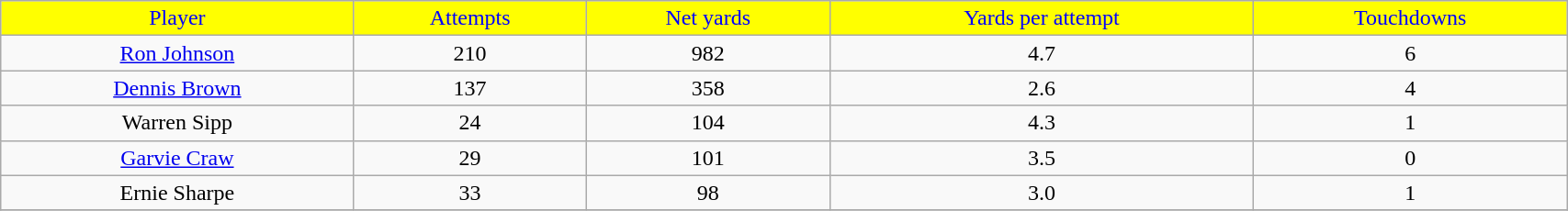<table class="wikitable" width="90%">
<tr align="center"  style="background:yellow;color:blue;">
<td>Player</td>
<td>Attempts</td>
<td>Net yards</td>
<td>Yards per attempt</td>
<td>Touchdowns</td>
</tr>
<tr align="center" bgcolor="">
<td><a href='#'>Ron Johnson</a></td>
<td>210</td>
<td>982</td>
<td>4.7</td>
<td>6</td>
</tr>
<tr align="center" bgcolor="">
<td><a href='#'>Dennis Brown</a></td>
<td>137</td>
<td>358</td>
<td>2.6</td>
<td>4</td>
</tr>
<tr align="center" bgcolor="">
<td>Warren Sipp</td>
<td>24</td>
<td>104</td>
<td>4.3</td>
<td>1</td>
</tr>
<tr align="center" bgcolor="">
<td><a href='#'>Garvie Craw</a></td>
<td>29</td>
<td>101</td>
<td>3.5</td>
<td>0</td>
</tr>
<tr align="center" bgcolor="">
<td>Ernie Sharpe</td>
<td>33</td>
<td>98</td>
<td>3.0</td>
<td>1</td>
</tr>
<tr>
</tr>
</table>
